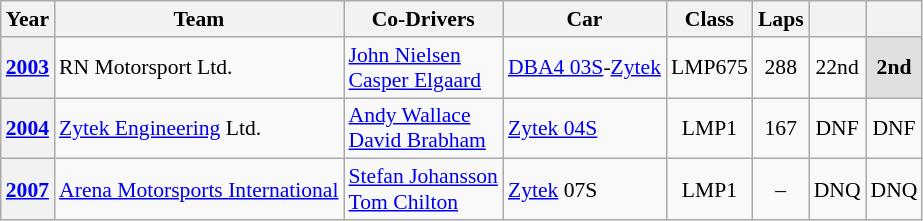<table class="wikitable" style="text-align:center; font-size:90%">
<tr>
<th>Year</th>
<th>Team</th>
<th>Co-Drivers</th>
<th>Car</th>
<th>Class</th>
<th>Laps</th>
<th></th>
<th></th>
</tr>
<tr>
<th><a href='#'>2003</a></th>
<td align="left"> RN Motorsport Ltd.</td>
<td align="left"> <a href='#'>John Nielsen</a><br> <a href='#'>Casper Elgaard</a></td>
<td align="left"><a href='#'>DBA4 03S</a>-<a href='#'>Zytek</a></td>
<td>LMP675</td>
<td>288</td>
<td>22nd</td>
<td style="background:#DFDFDF;"><strong>2nd</strong></td>
</tr>
<tr>
<th><a href='#'>2004</a></th>
<td align="left" nowrap> <a href='#'>Zytek Engineering</a> Ltd.</td>
<td align="left" nowrap> <a href='#'>Andy Wallace</a><br> <a href='#'>David Brabham</a></td>
<td align="left" nowrap><a href='#'>Zytek 04S</a></td>
<td>LMP1</td>
<td>167</td>
<td>DNF</td>
<td>DNF</td>
</tr>
<tr>
<th><a href='#'>2007</a></th>
<td align="left" nowrap> <a href='#'>Arena Motorsports International</a></td>
<td align="left" nowrap> <a href='#'>Stefan Johansson</a><br> <a href='#'>Tom Chilton</a></td>
<td align="left" nowrap><a href='#'>Zytek</a> 07S</td>
<td>LMP1</td>
<td>–</td>
<td>DNQ</td>
<td>DNQ</td>
</tr>
</table>
